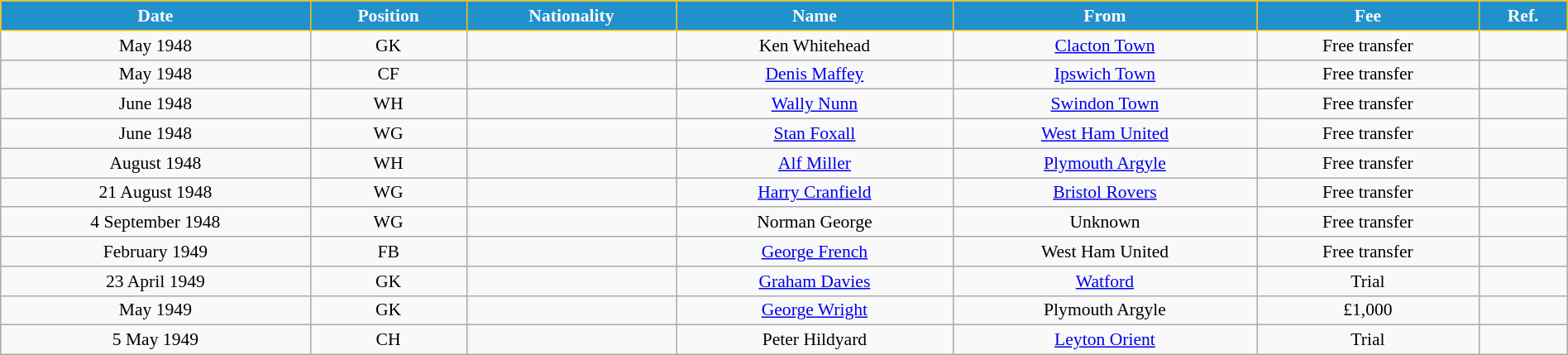<table class="wikitable" style="text-align:center; font-size:90%; width:100%;">
<tr>
<th style="background:#2191CC; color:white; border:1px solid #F7C408; text-align:center;">Date</th>
<th style="background:#2191CC; color:white; border:1px solid #F7C408; text-align:center;">Position</th>
<th style="background:#2191CC; color:white; border:1px solid #F7C408; text-align:center;">Nationality</th>
<th style="background:#2191CC; color:white; border:1px solid #F7C408; text-align:center;">Name</th>
<th style="background:#2191CC; color:white; border:1px solid #F7C408; text-align:center;">From</th>
<th style="background:#2191CC; color:white; border:1px solid #F7C408; text-align:center;">Fee</th>
<th style="background:#2191CC; color:white; border:1px solid #F7C408; text-align:center;">Ref.</th>
</tr>
<tr>
<td>May 1948</td>
<td>GK</td>
<td></td>
<td>Ken Whitehead</td>
<td> <a href='#'>Clacton Town</a></td>
<td>Free transfer</td>
<td></td>
</tr>
<tr>
<td>May 1948</td>
<td>CF</td>
<td></td>
<td><a href='#'>Denis Maffey</a></td>
<td> <a href='#'>Ipswich Town</a></td>
<td>Free transfer</td>
<td></td>
</tr>
<tr>
<td>June 1948</td>
<td>WH</td>
<td></td>
<td><a href='#'>Wally Nunn</a></td>
<td> <a href='#'>Swindon Town</a></td>
<td>Free transfer</td>
<td></td>
</tr>
<tr>
<td>June 1948</td>
<td>WG</td>
<td></td>
<td><a href='#'>Stan Foxall</a></td>
<td> <a href='#'>West Ham United</a></td>
<td>Free transfer</td>
<td></td>
</tr>
<tr>
<td>August 1948</td>
<td>WH</td>
<td></td>
<td><a href='#'>Alf Miller</a></td>
<td> <a href='#'>Plymouth Argyle</a></td>
<td>Free transfer</td>
<td></td>
</tr>
<tr>
<td>21 August 1948</td>
<td>WG</td>
<td></td>
<td><a href='#'>Harry Cranfield</a></td>
<td> <a href='#'>Bristol Rovers</a></td>
<td>Free transfer</td>
<td></td>
</tr>
<tr>
<td>4 September 1948</td>
<td>WG</td>
<td></td>
<td>Norman George</td>
<td>Unknown</td>
<td>Free transfer</td>
<td></td>
</tr>
<tr>
<td>February 1949</td>
<td>FB</td>
<td></td>
<td><a href='#'>George French</a></td>
<td> West Ham United</td>
<td>Free transfer</td>
<td></td>
</tr>
<tr>
<td>23 April 1949</td>
<td>GK</td>
<td></td>
<td><a href='#'>Graham Davies</a></td>
<td> <a href='#'>Watford</a></td>
<td>Trial</td>
<td></td>
</tr>
<tr>
<td>May 1949</td>
<td>GK</td>
<td></td>
<td><a href='#'>George Wright</a></td>
<td> Plymouth Argyle</td>
<td>£1,000</td>
<td></td>
</tr>
<tr>
<td>5 May 1949</td>
<td>CH</td>
<td></td>
<td>Peter Hildyard</td>
<td> <a href='#'>Leyton Orient</a></td>
<td>Trial</td>
<td></td>
</tr>
</table>
